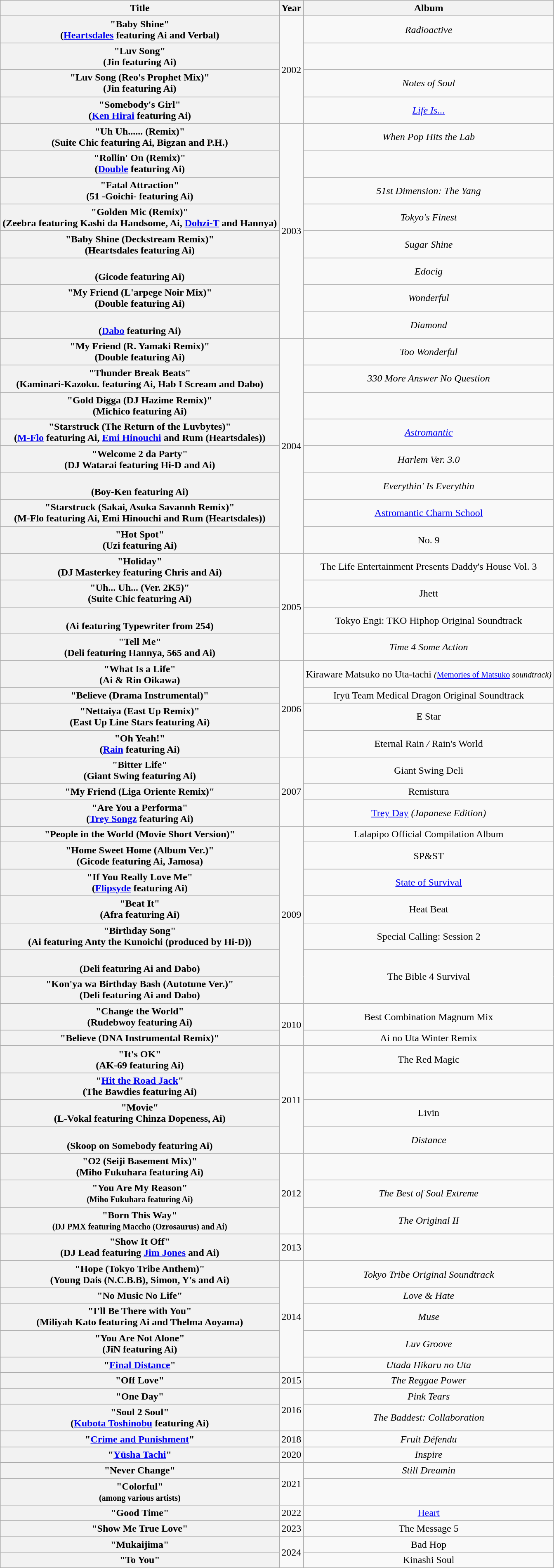<table class="wikitable plainrowheaders" style="text-align:center;">
<tr>
<th scope="col">Title</th>
<th scope="col">Year</th>
<th scope="col">Album</th>
</tr>
<tr>
<th scope="row">"Baby Shine"<br><span>(<a href='#'>Heartsdales</a> featuring Ai and Verbal)</span></th>
<td rowspan="4">2002</td>
<td><em>Radioactive</em></td>
</tr>
<tr>
<th scope="row">"Luv Song"<br><span>(Jin featuring Ai)</span></th>
<td></td>
</tr>
<tr>
<th scope="row">"Luv Song (Reo's Prophet Mix)"<br><span>(Jin featuring Ai)</span></th>
<td><em>Notes of Soul</em></td>
</tr>
<tr>
<th scope="row">"Somebody's Girl"<br><span>(<a href='#'>Ken Hirai</a> featuring Ai)</span></th>
<td><em><a href='#'>Life Is...</a></em></td>
</tr>
<tr>
<th scope="row">"Uh Uh...... (Remix)"<br><span>(Suite Chic featuring Ai, Bigzan and P.H.)</span></th>
<td rowspan="8">2003</td>
<td><em>When Pop Hits the Lab</em></td>
</tr>
<tr>
<th scope="row">"Rollin' On (Remix)"<br><span>(<a href='#'>Double</a> featuring Ai)</span></th>
<td></td>
</tr>
<tr>
<th scope="row">"Fatal Attraction"<br><span>(51 -Goichi- featuring Ai)</span></th>
<td><em>51st Dimension: The Yang</em></td>
</tr>
<tr>
<th scope="row">"Golden Mic (Remix)"<br><span>(Zeebra featuring Kashi da Handsome, Ai, <a href='#'>Dohzi-T</a> and Hannya)</span></th>
<td><em>Tokyo's Finest</em></td>
</tr>
<tr>
<th scope="row">"Baby Shine (Deckstream Remix)"<br><span>(Heartsdales featuring Ai)</span></th>
<td><em>Sugar Shine</em></td>
</tr>
<tr>
<th scope="row"><br><span>(Gicode featuring Ai)</span></th>
<td><em>Edocig</em></td>
</tr>
<tr>
<th scope="row">"My Friend (L'arpege Noir Mix)"<br><span>(Double featuring Ai)</span></th>
<td><em>Wonderful</em></td>
</tr>
<tr>
<th scope="row"><br><span>(<a href='#'>Dabo</a> featuring Ai)</span></th>
<td><em>Diamond</em></td>
</tr>
<tr>
<th scope="row">"My Friend (R. Yamaki Remix)"<br><span>(Double featuring Ai)</span></th>
<td rowspan="8">2004</td>
<td><em>Too Wonderful</em></td>
</tr>
<tr>
<th scope="row">"Thunder Break Beats"<br><span>(Kaminari-Kazoku. featuring Ai, Hab I Scream and Dabo)</span></th>
<td><em>330 More Answer No Question</em></td>
</tr>
<tr>
<th scope="row">"Gold Digga (DJ Hazime Remix)"<br><span>(Michico featuring Ai)</span></th>
<td></td>
</tr>
<tr>
<th scope="row">"Starstruck (The Return of the Luvbytes)"<br><span>(<a href='#'>M-Flo</a> featuring Ai, <a href='#'>Emi Hinouchi</a> and Rum (Heartsdales))</span></th>
<td><em><a href='#'>Astromantic</a></em></td>
</tr>
<tr>
<th scope="row">"Welcome 2 da Party"<br><span>(DJ Watarai featuring Hi-D and Ai)</span></th>
<td><em>Harlem Ver. 3.0</em></td>
</tr>
<tr>
<th scope="row"><br><span>(Boy-Ken featuring Ai)</span></th>
<td><em>Everythin' Is Everythin<strong></td>
</tr>
<tr>
<th scope="row">"Starstruck (Sakai, Asuka Savannh Remix)"<br><span>(M-Flo featuring Ai, Emi Hinouchi and Rum (Heartsdales))</span></th>
<td></em><a href='#'>Astromantic Charm School</a><em></td>
</tr>
<tr>
<th scope="row">"Hot Spot"<br><span>(Uzi featuring Ai)</span></th>
<td></em>No. 9<em></td>
</tr>
<tr>
<th scope="row">"Holiday"<br><span>(DJ Masterkey featuring Chris and Ai)</span></th>
<td rowspan="4">2005</td>
<td></em>The Life Entertainment Presents Daddy's House Vol. 3<em></td>
</tr>
<tr>
<th scope="row">"Uh... Uh... (Ver. 2K5)"<br><span>(Suite Chic featuring Ai)</span></th>
<td></em>Jhett<em></td>
</tr>
<tr>
<th scope="row"><br><span>(Ai featuring Typewriter from 254)</span></th>
<td></em>Tokyo Engi: TKO Hiphop Original Soundtrack</strong></td>
</tr>
<tr>
<th scope="row">"Tell Me"<br><span>(Deli featuring Hannya, 565 and Ai)</span></th>
<td><em>Time 4 Some Action<strong></td>
</tr>
<tr>
<th scope="row">"What Is a Life"<br><span>(Ai & Rin Oikawa)</span></th>
<td rowspan="4">2006</td>
<td></em>Kiraware Matsuko no Uta-tachi<em> <small>(</em><a href='#'>Memories of Matsuko</a><em> soundtrack)</small></td>
</tr>
<tr>
<th scope="row">"Believe (Drama Instrumental)"</th>
<td></em>Iryū Team Medical Dragon Original Soundtrack<em></td>
</tr>
<tr>
<th scope="row">"Nettaiya (East Up Remix)"<br><span>(East Up Line Stars featuring Ai)</span></th>
<td></em>E Star<em></td>
</tr>
<tr>
<th scope="row">"Oh Yeah!"<br><span>(<a href='#'>Rain</a> featuring Ai)</span></th>
<td></em>Eternal Rain<em> / </em>Rain's World<em></td>
</tr>
<tr>
<th scope="row">"Bitter Life"<br><span>(Giant Swing featuring Ai)</span></th>
<td rowspan="3">2007</td>
<td></em>Giant Swing Deli<em></td>
</tr>
<tr>
<th scope="row">"My Friend (Liga Oriente Remix)"</th>
<td></em>Remistura<em></td>
</tr>
<tr>
<th scope="row">"Are You a Performa"<br><span>(<a href='#'>Trey Songz</a> featuring Ai)</span></th>
<td></em><a href='#'>Trey Day</a><em> (Japanese Edition)</td>
</tr>
<tr>
<th scope="row">"People in the World (Movie Short Version)"</th>
<td rowspan="7">2009</td>
<td></em>Lalapipo Official Compilation Album<em></td>
</tr>
<tr>
<th scope="row">"Home Sweet Home (Album Ver.)"<br><span>(Gicode featuring Ai, Jamosa)</span></th>
<td></em>SP&ST<em></td>
</tr>
<tr>
<th scope="row">"If You Really Love Me"<br><span>(<a href='#'>Flipsyde</a> featuring Ai)</span></th>
<td></em><a href='#'>State of Survival</a><em></td>
</tr>
<tr>
<th scope="row">"Beat It"<br><span>(Afra featuring Ai)</span></th>
<td></em>Heat Beat<em></td>
</tr>
<tr>
<th scope="row">"Birthday Song"<br><span>(Ai featuring Anty the Kunoichi (produced by Hi-D))</span></th>
<td></em>Special Calling: Session 2<em></td>
</tr>
<tr>
<th scope="row"><br><span>(Deli featuring Ai and Dabo)</span></th>
<td rowspan="2"></em>The Bible 4 Survival<em></td>
</tr>
<tr>
<th scope="row">"Kon'ya wa Birthday Bash (Autotune Ver.)"<br><span>(Deli featuring Ai and Dabo)</span></th>
</tr>
<tr>
<th scope="row">"Change the World"<br><span>(Rudebwoy featuring Ai)</span></th>
<td rowspan="2">2010</td>
<td></em>Best Combination Magnum Mix<em></td>
</tr>
<tr>
<th scope="row">"Believe (DNA Instrumental Remix)"</th>
<td></em>Ai no Uta Winter Remix<em></td>
</tr>
<tr>
<th scope="row">"It's OK"<br><span>(AK-69 featuring Ai)</span></th>
<td rowspan="4">2011</td>
<td></em>The Red Magic<em></td>
</tr>
<tr>
<th scope="row">"<a href='#'>Hit the Road Jack</a>"<br><span>(The Bawdies featuring Ai)</span></th>
<td></td>
</tr>
<tr>
<th scope="row">"Movie"<br><span>(L-Vokal featuring Chinza Dopeness, Ai)</span></th>
<td></em>Livin</strong></td>
</tr>
<tr>
<th scope="row"><br><span>(Skoop on Somebody featuring Ai)</span></th>
<td><em>Distance</em></td>
</tr>
<tr>
<th scope="row">"O2 (Seiji Basement Mix)"<br><span>(Miho Fukuhara featuring Ai)</span></th>
<td rowspan="3">2012</td>
<td></td>
</tr>
<tr>
<th scope="row">"You Are My Reason"<br><small>(Miho Fukuhara featuring Ai)</small></th>
<td><em>The Best of Soul Extreme</em></td>
</tr>
<tr>
<th scope="row">"Born This Way"<br><small>(DJ PMX featuring Maccho (Ozrosaurus) and Ai)</small></th>
<td><em>The Original II</em></td>
</tr>
<tr>
<th scope="row">"Show It Off"<br><span>(DJ Lead featuring <a href='#'>Jim Jones</a> and Ai)</span></th>
<td>2013</td>
<td></td>
</tr>
<tr>
<th scope="row">"Hope (Tokyo Tribe Anthem)"<br><span>(Young Dais (N.C.B.B), Simon, Y's and Ai)</span></th>
<td rowspan="5">2014</td>
<td><em>Tokyo Tribe Original Soundtrack</em></td>
</tr>
<tr>
<th scope="row">"No Music No Life"<br></th>
<td><em>Love & Hate</em></td>
</tr>
<tr>
<th scope="row">"I'll Be There with You"<br><span>(Miliyah Kato featuring Ai and Thelma Aoyama)</span></th>
<td><em>Muse</em></td>
</tr>
<tr>
<th scope="row">"You Are Not Alone"<br><span>(JiN featuring Ai)</span></th>
<td><em>Luv Groove</em></td>
</tr>
<tr>
<th scope="row">"<a href='#'>Final Distance</a>"</th>
<td><em>Utada Hikaru no Uta</em></td>
</tr>
<tr>
<th scope="row">"Off Love"<br></th>
<td>2015</td>
<td><em>The Reggae Power</em></td>
</tr>
<tr>
<th scope="row">"One Day"<br></th>
<td rowspan="2">2016</td>
<td><em>Pink Tears</em></td>
</tr>
<tr>
<th scope="row">"Soul 2 Soul"<br><span>(<a href='#'>Kubota Toshinobu</a> featuring Ai)</span></th>
<td><em>The Baddest: Collaboration</em></td>
</tr>
<tr>
<th scope="row">"<a href='#'>Crime and Punishment</a>"</th>
<td>2018</td>
<td><em>Fruit Défendu</em></td>
</tr>
<tr>
<th scope="row">"<a href='#'>Yūsha Tachi</a>"</th>
<td>2020</td>
<td><em>Inspire</em></td>
</tr>
<tr>
<th scope="row">"Never Change"<br></th>
<td rowspan="2">2021</td>
<td><em>Still Dreamin<strong></td>
</tr>
<tr>
<th scope="row">"Colorful"<br><small>(among various artists)</small></th>
<td></td>
</tr>
<tr>
<th scope="row">"Good Time"<br></th>
<td>2022</td>
<td></em><a href='#'>Heart</a><em></td>
</tr>
<tr>
<th scope="row">"Show Me True Love"<br></th>
<td>2023</td>
<td></em>The Message 5<em></td>
</tr>
<tr>
<th scope="row">"Mukaijima"<br></th>
<td rowspan="2">2024</td>
<td></em>Bad Hop<em></td>
</tr>
<tr>
<th scope="row">"To You"<br></th>
<td></em>Kinashi Soul<em></td>
</tr>
</table>
